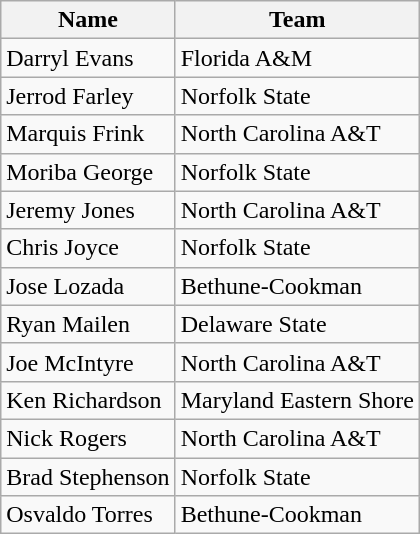<table class=wikitable>
<tr>
<th>Name</th>
<th>Team</th>
</tr>
<tr>
<td>Darryl Evans</td>
<td>Florida A&M</td>
</tr>
<tr>
<td>Jerrod Farley</td>
<td>Norfolk State</td>
</tr>
<tr>
<td>Marquis Frink</td>
<td>North Carolina A&T</td>
</tr>
<tr>
<td>Moriba George</td>
<td>Norfolk State</td>
</tr>
<tr>
<td>Jeremy Jones</td>
<td>North Carolina A&T</td>
</tr>
<tr>
<td>Chris Joyce</td>
<td>Norfolk State</td>
</tr>
<tr>
<td>Jose Lozada</td>
<td>Bethune-Cookman</td>
</tr>
<tr>
<td>Ryan Mailen</td>
<td>Delaware State</td>
</tr>
<tr>
<td>Joe McIntyre</td>
<td>North Carolina A&T</td>
</tr>
<tr>
<td>Ken Richardson</td>
<td>Maryland Eastern Shore</td>
</tr>
<tr>
<td>Nick Rogers</td>
<td>North Carolina A&T</td>
</tr>
<tr>
<td>Brad Stephenson</td>
<td>Norfolk State</td>
</tr>
<tr>
<td>Osvaldo Torres</td>
<td>Bethune-Cookman</td>
</tr>
</table>
